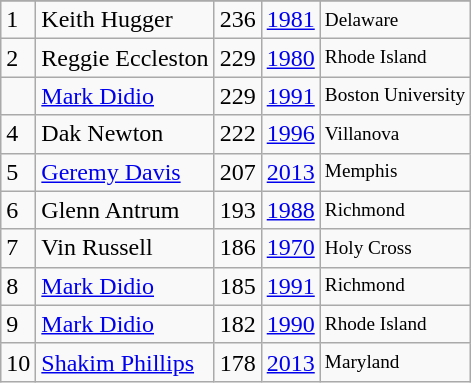<table class="wikitable">
<tr>
</tr>
<tr>
<td>1</td>
<td>Keith Hugger</td>
<td>236</td>
<td><a href='#'>1981</a></td>
<td style="font-size:80%;">Delaware</td>
</tr>
<tr>
<td>2</td>
<td>Reggie Eccleston</td>
<td>229</td>
<td><a href='#'>1980</a></td>
<td style="font-size:80%;">Rhode Island</td>
</tr>
<tr>
<td></td>
<td><a href='#'>Mark Didio</a></td>
<td>229</td>
<td><a href='#'>1991</a></td>
<td style="font-size:80%;">Boston University</td>
</tr>
<tr>
<td>4</td>
<td>Dak Newton</td>
<td>222</td>
<td><a href='#'>1996</a></td>
<td style="font-size:80%;">Villanova</td>
</tr>
<tr>
<td>5</td>
<td><a href='#'>Geremy Davis</a></td>
<td>207</td>
<td><a href='#'>2013</a></td>
<td style="font-size:80%;">Memphis</td>
</tr>
<tr>
<td>6</td>
<td>Glenn Antrum</td>
<td>193</td>
<td><a href='#'>1988</a></td>
<td style="font-size:80%;">Richmond</td>
</tr>
<tr>
<td>7</td>
<td>Vin Russell</td>
<td>186</td>
<td><a href='#'>1970</a></td>
<td style="font-size:80%;">Holy Cross</td>
</tr>
<tr>
<td>8</td>
<td><a href='#'>Mark Didio</a></td>
<td>185</td>
<td><a href='#'>1991</a></td>
<td style="font-size:80%;">Richmond</td>
</tr>
<tr>
<td>9</td>
<td><a href='#'>Mark Didio</a></td>
<td>182</td>
<td><a href='#'>1990</a></td>
<td style="font-size:80%;">Rhode Island</td>
</tr>
<tr>
<td>10</td>
<td><a href='#'>Shakim Phillips</a></td>
<td>178</td>
<td><a href='#'>2013</a></td>
<td style="font-size:80%;">Maryland</td>
</tr>
</table>
